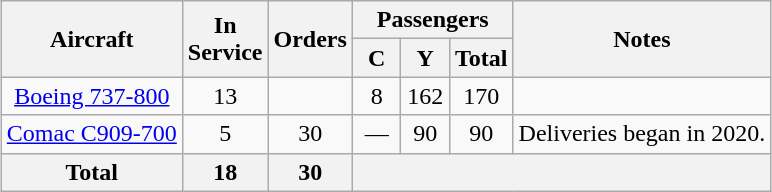<table class="wikitable" style="margin:1em auto; text-align:center; margin:0.5em auto">
<tr>
<th rowspan="2">Aircraft</th>
<th rowspan="2" style="width:25px;">In Service</th>
<th rowspan="2" style="width:25px;">Orders</th>
<th colspan="3">Passengers</th>
<th rowspan="2">Notes</th>
</tr>
<tr>
<th style="width:25px;"><abbr> C</abbr></th>
<th style="width:25px;"><abbr> Y</abbr></th>
<th style="width:25px;">Total</th>
</tr>
<tr>
<td><a href='#'>Boeing 737-800</a></td>
<td>13</td>
<td></td>
<td>8</td>
<td>162</td>
<td>170</td>
<td></td>
</tr>
<tr>
<td><a href='#'>Comac C909-700</a></td>
<td>5</td>
<td>30</td>
<td>—</td>
<td>90</td>
<td>90</td>
<td>Deliveries began in 2020.</td>
</tr>
<tr>
<th>Total</th>
<th>18</th>
<th>30</th>
<th colspan="4"></th>
</tr>
</table>
